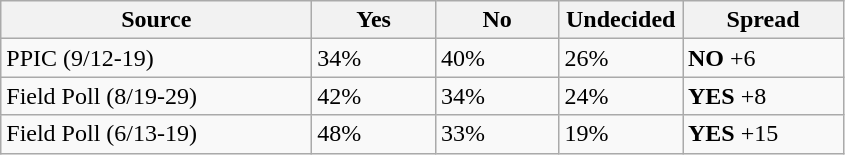<table class="wikitable">
<tr>
<th width="200">Source</th>
<th width="75">Yes</th>
<th width="75">No</th>
<th width="75">Undecided</th>
<th width="100">Spread</th>
</tr>
<tr>
<td>PPIC (9/12-19)</td>
<td>34%</td>
<td>40%</td>
<td>26%</td>
<td><strong>NO</strong> +6</td>
</tr>
<tr>
<td>Field Poll (8/19-29)</td>
<td>42%</td>
<td>34%</td>
<td>24%</td>
<td><strong>YES</strong> +8</td>
</tr>
<tr>
<td>Field Poll (6/13-19)</td>
<td>48%</td>
<td>33%</td>
<td>19%</td>
<td><strong>YES</strong> +15</td>
</tr>
</table>
